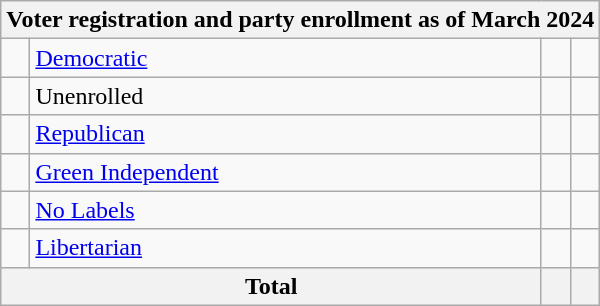<table class=wikitable>
<tr>
<th colspan = 6>Voter registration and party enrollment as of March 2024</th>
</tr>
<tr>
<td></td>
<td><a href='#'>Democratic</a></td>
<td align = center></td>
<td align = center></td>
</tr>
<tr>
<td></td>
<td>Unenrolled</td>
<td align = center></td>
<td align = center></td>
</tr>
<tr>
<td></td>
<td><a href='#'>Republican</a></td>
<td align = center></td>
<td align = center></td>
</tr>
<tr>
<td></td>
<td><a href='#'>Green Independent</a></td>
<td align = center></td>
<td align = center></td>
</tr>
<tr>
<td></td>
<td><a href='#'>No Labels</a></td>
<td align = center></td>
<td align = center></td>
</tr>
<tr>
<td></td>
<td><a href='#'>Libertarian</a></td>
<td align = center></td>
<td align = center></td>
</tr>
<tr>
<th colspan = 2>Total</th>
<th align = center></th>
<th align = center></th>
</tr>
</table>
